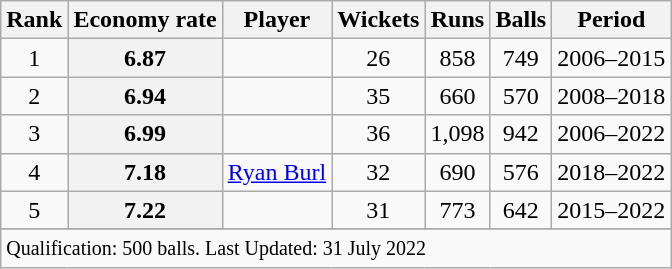<table class="wikitable plainrowheaders sortable">
<tr>
<th scope=col>Rank</th>
<th scope=col>Economy rate</th>
<th scope=col>Player</th>
<th scope=col>Wickets</th>
<th scope=col>Runs</th>
<th scope=col>Balls</th>
<th scope=col>Period</th>
</tr>
<tr>
<td align=center>1</td>
<th scope=row style=text-align:center;>6.87</th>
<td></td>
<td align=center>26</td>
<td align=center>858</td>
<td align=center>749</td>
<td>2006–2015</td>
</tr>
<tr>
<td align=center>2</td>
<th scope=row style=text-align:center;>6.94</th>
<td></td>
<td align=center>35</td>
<td align=center>660</td>
<td align=center>570</td>
<td>2008–2018</td>
</tr>
<tr>
<td align=center>3</td>
<th scope=row style=text-align:center;>6.99</th>
<td></td>
<td align=center>36</td>
<td align=center>1,098</td>
<td align=center>942</td>
<td>2006–2022</td>
</tr>
<tr>
<td align=center>4</td>
<th scope=row style=text-align:center;>7.18</th>
<td><a href='#'>Ryan Burl</a></td>
<td align=center>32</td>
<td align=center>690</td>
<td align=center>576</td>
<td>2018–2022</td>
</tr>
<tr>
<td align=center>5</td>
<th scope=row style=text-align:center;>7.22</th>
<td></td>
<td align=center>31</td>
<td align=center>773</td>
<td align=center>642</td>
<td>2015–2022</td>
</tr>
<tr>
</tr>
<tr class=sortbottom>
<td colspan=7><small>Qualification: 500 balls. Last Updated: 31 July 2022</small></td>
</tr>
</table>
